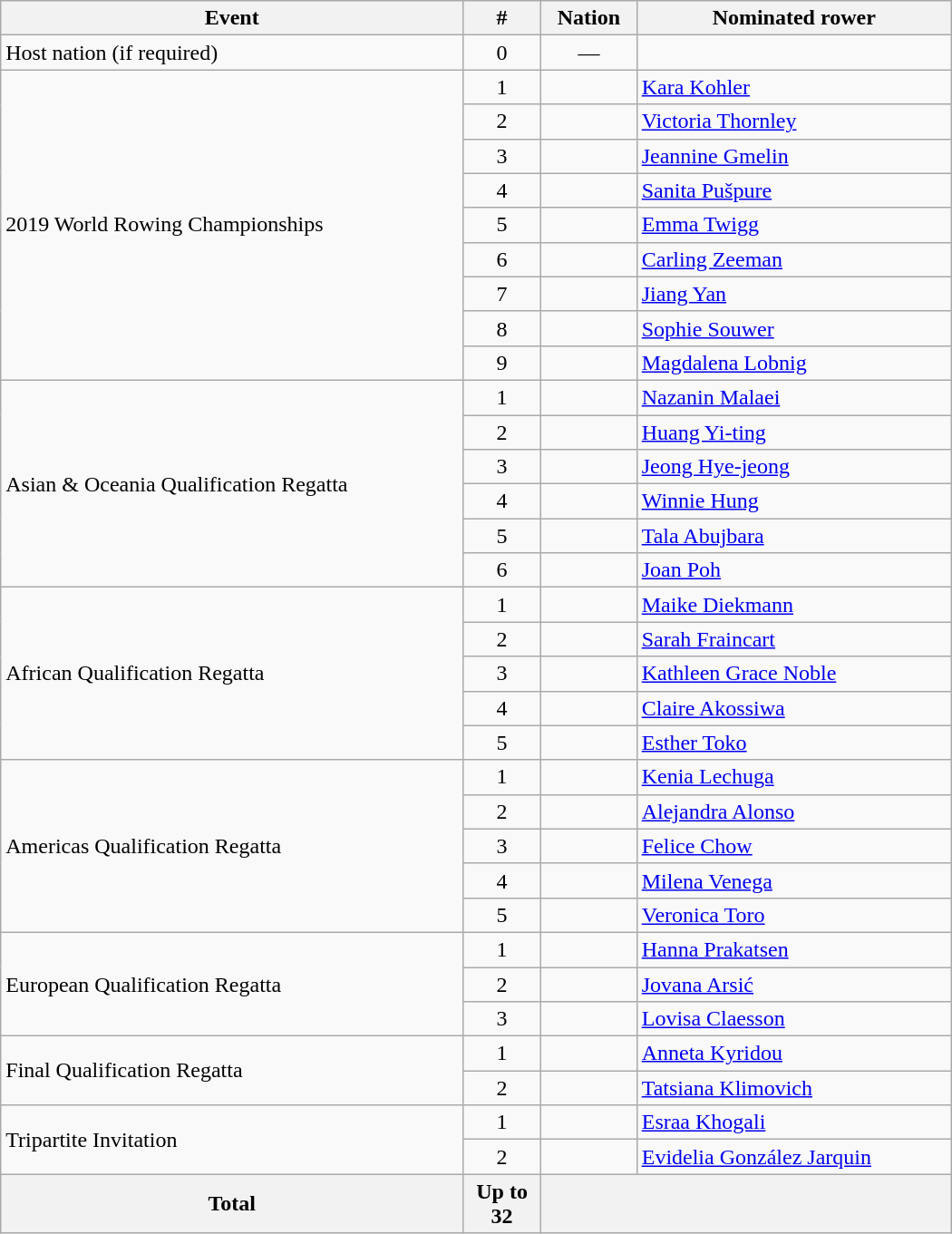<table class="wikitable"  style="width:700px; text-align:center;">
<tr>
<th>Event</th>
<th width=50>#</th>
<th>Nation</th>
<th>Nominated rower</th>
</tr>
<tr>
<td align=left>Host nation (if required)</td>
<td>0</td>
<td align=center>—</td>
<td align=left></td>
</tr>
<tr>
<td rowspan=9 align=left>2019 World Rowing Championships</td>
<td>1</td>
<td align=left></td>
<td align=left><a href='#'>Kara Kohler</a></td>
</tr>
<tr>
<td>2</td>
<td align=left></td>
<td align=left><a href='#'>Victoria Thornley</a></td>
</tr>
<tr>
<td>3</td>
<td align=left></td>
<td align=left><a href='#'>Jeannine Gmelin</a></td>
</tr>
<tr>
<td>4</td>
<td align=left></td>
<td align=left><a href='#'>Sanita Pušpure</a></td>
</tr>
<tr>
<td>5</td>
<td align=left></td>
<td align=left><a href='#'>Emma Twigg</a></td>
</tr>
<tr>
<td>6</td>
<td align=left></td>
<td align=left><a href='#'>Carling Zeeman</a></td>
</tr>
<tr>
<td>7</td>
<td align=left></td>
<td align=left><a href='#'>Jiang Yan</a></td>
</tr>
<tr>
<td>8</td>
<td align=left></td>
<td align=left><a href='#'>Sophie Souwer</a></td>
</tr>
<tr>
<td>9</td>
<td align=left></td>
<td align=left><a href='#'>Magdalena Lobnig</a></td>
</tr>
<tr>
<td rowspan=6 align=left>Asian & Oceania Qualification Regatta</td>
<td>1</td>
<td align=left></td>
<td align=left><a href='#'>Nazanin Malaei</a></td>
</tr>
<tr>
<td>2</td>
<td align=left></td>
<td align=left><a href='#'>Huang Yi-ting</a></td>
</tr>
<tr>
<td>3</td>
<td align=left></td>
<td align=left><a href='#'>Jeong Hye-jeong</a></td>
</tr>
<tr>
<td>4</td>
<td align=left></td>
<td align=left><a href='#'>Winnie Hung</a></td>
</tr>
<tr>
<td>5</td>
<td align=left></td>
<td align=left><a href='#'>Tala Abujbara</a></td>
</tr>
<tr>
<td>6</td>
<td align=left></td>
<td align=left><a href='#'>Joan Poh</a></td>
</tr>
<tr>
<td rowspan=5 align=left>African Qualification Regatta</td>
<td>1</td>
<td align=left></td>
<td align=left><a href='#'>Maike Diekmann</a></td>
</tr>
<tr>
<td>2</td>
<td align=left></td>
<td align=left><a href='#'>Sarah Fraincart</a></td>
</tr>
<tr>
<td>3</td>
<td align=left></td>
<td align=left><a href='#'>Kathleen Grace Noble</a></td>
</tr>
<tr>
<td>4</td>
<td align=left></td>
<td align=left><a href='#'>Claire Akossiwa</a></td>
</tr>
<tr>
<td>5</td>
<td align=left></td>
<td align=left><a href='#'>Esther Toko</a></td>
</tr>
<tr>
<td rowspan=5 align=left>Americas Qualification Regatta</td>
<td>1</td>
<td align=left></td>
<td align=left><a href='#'>Kenia Lechuga</a></td>
</tr>
<tr>
<td>2</td>
<td align=left></td>
<td align=left><a href='#'>Alejandra Alonso</a></td>
</tr>
<tr>
<td>3</td>
<td align=left></td>
<td align=left><a href='#'>Felice Chow</a></td>
</tr>
<tr>
<td>4</td>
<td align=left></td>
<td align=left><a href='#'>Milena Venega</a></td>
</tr>
<tr>
<td>5</td>
<td align=left></td>
<td align=left><a href='#'>Veronica Toro</a></td>
</tr>
<tr>
<td rowspan=3 align=left>European Qualification Regatta</td>
<td>1</td>
<td align=left></td>
<td align=left><a href='#'>Hanna Prakatsen</a></td>
</tr>
<tr>
<td>2</td>
<td align=left></td>
<td align=left><a href='#'>Jovana Arsić</a></td>
</tr>
<tr>
<td>3</td>
<td align=left></td>
<td align=left><a href='#'>Lovisa Claesson</a></td>
</tr>
<tr>
<td rowspan=2 align=left>Final Qualification Regatta</td>
<td>1</td>
<td align=left></td>
<td align=left><a href='#'>Anneta Kyridou</a></td>
</tr>
<tr>
<td>2</td>
<td align=left></td>
<td align=left><a href='#'>Tatsiana Klimovich</a></td>
</tr>
<tr>
<td rowspan=2 align=left>Tripartite Invitation</td>
<td>1</td>
<td align=left></td>
<td align=left><a href='#'>Esraa Khogali</a></td>
</tr>
<tr>
<td>2</td>
<td align=left></td>
<td align=left><a href='#'>Evidelia González Jarquin</a></td>
</tr>
<tr>
<th>Total</th>
<th>Up to 32</th>
<th colspan=2></th>
</tr>
</table>
